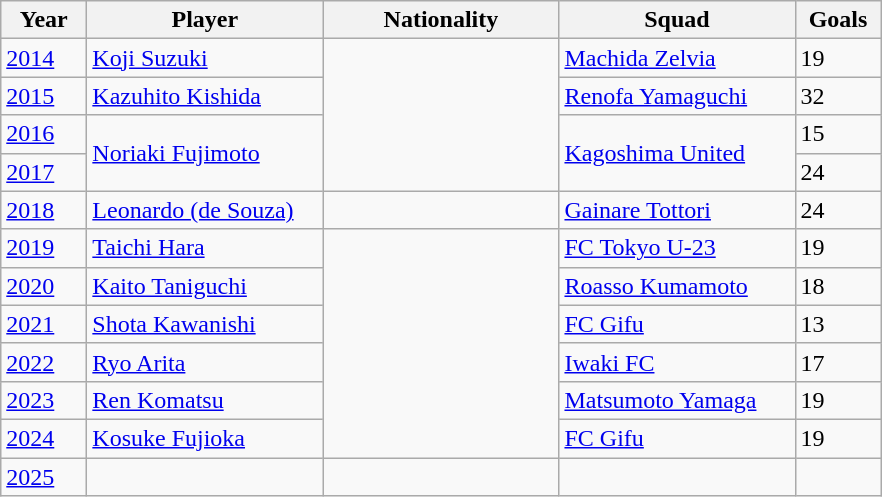<table class="wikitable" style="text-align:left;">
<tr>
<th width="50">Year</th>
<th width="150">Player</th>
<th width="150">Nationality</th>
<th width="150">Squad</th>
<th width="50">Goals</th>
</tr>
<tr>
<td><a href='#'>2014</a></td>
<td><a href='#'>Koji Suzuki</a></td>
<td rowspan="4"></td>
<td><a href='#'>Machida Zelvia</a></td>
<td>19</td>
</tr>
<tr>
<td><a href='#'>2015</a></td>
<td><a href='#'>Kazuhito Kishida</a></td>
<td><a href='#'>Renofa Yamaguchi</a></td>
<td>32</td>
</tr>
<tr>
<td><a href='#'>2016</a></td>
<td rowspan="2"><a href='#'>Noriaki Fujimoto</a></td>
<td rowspan="2"><a href='#'>Kagoshima United</a></td>
<td>15</td>
</tr>
<tr>
<td><a href='#'>2017</a></td>
<td>24</td>
</tr>
<tr>
<td><a href='#'>2018</a></td>
<td><a href='#'>Leonardo (de Souza)</a></td>
<td></td>
<td><a href='#'>Gainare Tottori</a></td>
<td>24</td>
</tr>
<tr>
<td><a href='#'>2019</a></td>
<td><a href='#'>Taichi Hara</a></td>
<td rowspan="6"></td>
<td><a href='#'>FC Tokyo U-23</a></td>
<td>19</td>
</tr>
<tr>
<td><a href='#'>2020</a></td>
<td><a href='#'>Kaito Taniguchi</a></td>
<td><a href='#'>Roasso Kumamoto</a></td>
<td>18</td>
</tr>
<tr>
<td><a href='#'>2021</a></td>
<td><a href='#'>Shota Kawanishi</a></td>
<td><a href='#'>FC Gifu</a></td>
<td>13</td>
</tr>
<tr>
<td><a href='#'>2022</a></td>
<td><a href='#'>Ryo Arita</a></td>
<td><a href='#'>Iwaki FC</a></td>
<td>17</td>
</tr>
<tr>
<td><a href='#'>2023</a></td>
<td><a href='#'>Ren Komatsu</a></td>
<td><a href='#'>Matsumoto Yamaga</a></td>
<td>19</td>
</tr>
<tr>
<td><a href='#'>2024</a></td>
<td><a href='#'>Kosuke Fujioka</a></td>
<td><a href='#'>FC Gifu</a></td>
<td>19</td>
</tr>
<tr>
<td><a href='#'>2025</a></td>
<td></td>
<td></td>
<td></td>
<td></td>
</tr>
</table>
